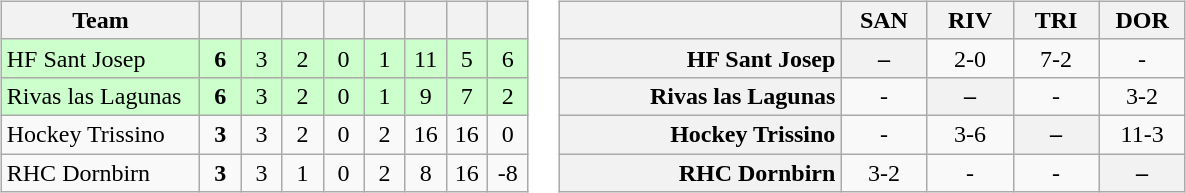<table>
<tr>
<td><br><table class=wikitable style="text-align:center">
<tr>
<th width=125>Team</th>
<th width="20"></th>
<th width="20"></th>
<th width="20"></th>
<th width="20"></th>
<th width="20"></th>
<th width="20"></th>
<th width="20"></th>
<th width="20"></th>
</tr>
<tr bgcolor="#ccffcc">
<td style="text-align:left;"> HF Sant Josep</td>
<td><strong>6</strong></td>
<td>3</td>
<td>2</td>
<td>0</td>
<td>1</td>
<td>11</td>
<td>5</td>
<td>6</td>
</tr>
<tr bgcolor="#ccffcc">
<td style="text-align:left;"> Rivas las Lagunas</td>
<td><strong>6</strong></td>
<td>3</td>
<td>2</td>
<td>0</td>
<td>1</td>
<td>9</td>
<td>7</td>
<td>2</td>
</tr>
<tr>
<td style="text-align:left;"> Hockey Trissino</td>
<td><strong>3</strong></td>
<td>3</td>
<td>2</td>
<td>0</td>
<td>2</td>
<td>16</td>
<td>16</td>
<td>0</td>
</tr>
<tr>
<td style="text-align:left;"> RHC Dornbirn</td>
<td><strong>3</strong></td>
<td>3</td>
<td>1</td>
<td>0</td>
<td>2</td>
<td>8</td>
<td>16</td>
<td>-8</td>
</tr>
</table>
</td>
<td><br><table class="wikitable" style="text-align:center">
<tr>
<th width="180"> </th>
<th width="50">SAN</th>
<th width="50">RIV</th>
<th width="50">TRI</th>
<th width="50">DOR</th>
</tr>
<tr>
<th style="text-align:right;">HF Sant Josep </th>
<th>–</th>
<td>2-0</td>
<td>7-2</td>
<td>-</td>
</tr>
<tr>
<th style="text-align:right;">Rivas las Lagunas </th>
<td>-</td>
<th>–</th>
<td>-</td>
<td>3-2</td>
</tr>
<tr>
<th style="text-align:right;">Hockey Trissino </th>
<td>-</td>
<td>3-6</td>
<th>–</th>
<td>11-3</td>
</tr>
<tr>
<th style="text-align:right;">RHC Dornbirn </th>
<td>3-2</td>
<td>-</td>
<td>-</td>
<th>–</th>
</tr>
</table>
</td>
</tr>
</table>
